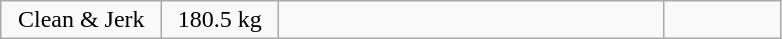<table class = "wikitable" style="text-align:center;">
<tr>
<td width=100>Clean & Jerk</td>
<td width=70>180.5 kg</td>
<td width=250 align=left></td>
<td width=70></td>
</tr>
</table>
